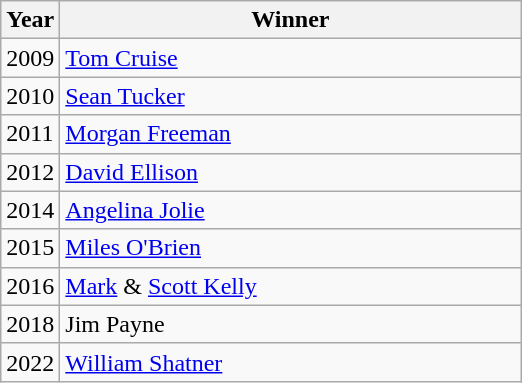<table class="wikitable" style="text-align:left">
<tr>
<th style="width:20px;">Year</th>
<th style="width:300px;">Winner</th>
</tr>
<tr>
<td>2009</td>
<td><a href='#'>Tom Cruise</a></td>
</tr>
<tr>
<td>2010</td>
<td><a href='#'>Sean Tucker</a></td>
</tr>
<tr>
<td>2011</td>
<td><a href='#'>Morgan Freeman</a></td>
</tr>
<tr>
<td>2012</td>
<td><a href='#'>David Ellison</a></td>
</tr>
<tr>
<td>2014</td>
<td><a href='#'>Angelina Jolie</a></td>
</tr>
<tr>
<td>2015</td>
<td><a href='#'>Miles O'Brien</a></td>
</tr>
<tr>
<td>2016</td>
<td><a href='#'>Mark</a> & <a href='#'>Scott Kelly</a></td>
</tr>
<tr>
<td>2018</td>
<td>Jim Payne</td>
</tr>
<tr>
<td>2022</td>
<td><a href='#'>William Shatner</a></td>
</tr>
</table>
